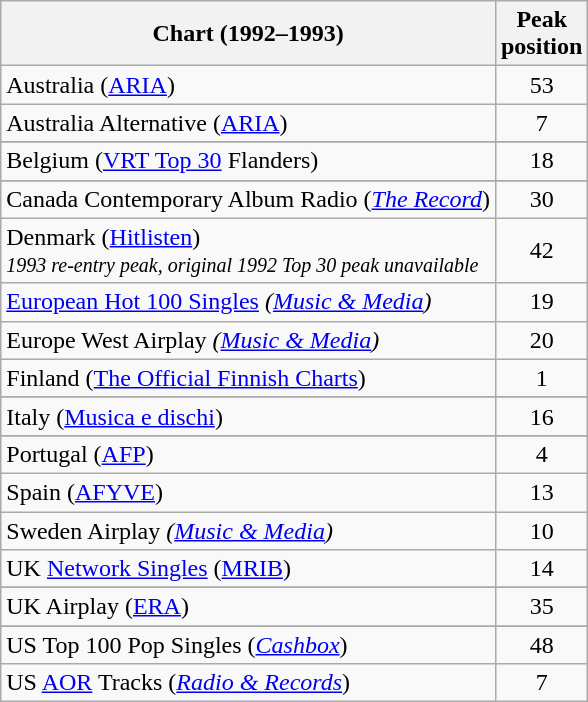<table class="wikitable sortable">
<tr>
<th>Chart (1992–1993)</th>
<th>Peak<br>position</th>
</tr>
<tr>
<td align="left">Australia (<a href='#'>ARIA</a>)</td>
<td style="text-align:center;">53</td>
</tr>
<tr>
<td align="left">Australia Alternative (<a href='#'>ARIA</a>)</td>
<td style="text-align:center;">7</td>
</tr>
<tr>
</tr>
<tr>
<td>Belgium (<a href='#'>VRT Top 30</a> Flanders)</td>
<td align="center">18</td>
</tr>
<tr>
</tr>
<tr>
<td>Canada Contemporary Album Radio (<em><a href='#'>The Record</a></em>)</td>
<td align="center">30</td>
</tr>
<tr>
<td>Denmark (<a href='#'>Hitlisten</a>)<br><small><em>1993 re-entry peak, original 1992 Top 30 peak unavailable</em></small></td>
<td align="center">42</td>
</tr>
<tr>
<td><a href='#'>European Hot 100 Singles</a> <em>(<a href='#'>Music & Media</a>)</em></td>
<td align="center">19</td>
</tr>
<tr>
<td>Europe West Airplay <em>(<a href='#'>Music & Media</a>)</em></td>
<td align="center">20</td>
</tr>
<tr>
<td>Finland (<a href='#'>The Official Finnish Charts</a>)</td>
<td align="center">1</td>
</tr>
<tr>
</tr>
<tr>
<td>Italy (<a href='#'>Musica e dischi</a>)</td>
<td style="text-align:center;">16</td>
</tr>
<tr>
</tr>
<tr>
</tr>
<tr>
</tr>
<tr>
<td>Portugal (<a href='#'>AFP</a>)</td>
<td style="text-align:center;">4</td>
</tr>
<tr>
<td>Spain (<a href='#'>AFYVE</a>)</td>
<td style="text-align:center;">13</td>
</tr>
<tr>
<td>Sweden Airplay <em>(<a href='#'>Music & Media</a>)</em></td>
<td style="text-align:center;">10</td>
</tr>
<tr>
<td>UK <a href='#'>Network Singles</a> (<a href='#'>MRIB</a>)</td>
<td style="text-align:center;">14</td>
</tr>
<tr>
</tr>
<tr>
<td>UK Airplay (<a href='#'>ERA</a>)</td>
<td style="text-align:center;">35</td>
</tr>
<tr>
</tr>
<tr>
</tr>
<tr>
</tr>
<tr>
<td>US Top 100 Pop Singles (<em><a href='#'>Cashbox</a></em>)</td>
<td style="text-align:center;">48</td>
</tr>
<tr>
<td>US <a href='#'>AOR</a> Tracks (<em><a href='#'>Radio & Records</a></em>)</td>
<td style="text-align:center;">7</td>
</tr>
</table>
